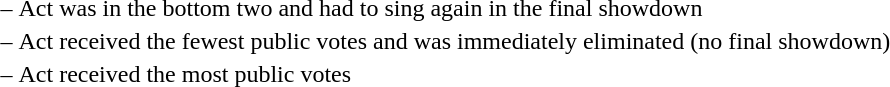<table>
<tr>
<td> –</td>
<td>Act was in the bottom two and had to sing again in the final showdown</td>
</tr>
<tr>
<td> –</td>
<td>Act received the fewest public votes and was immediately eliminated (no final showdown)</td>
</tr>
<tr>
<td> –</td>
<td>Act received the most public votes</td>
</tr>
</table>
